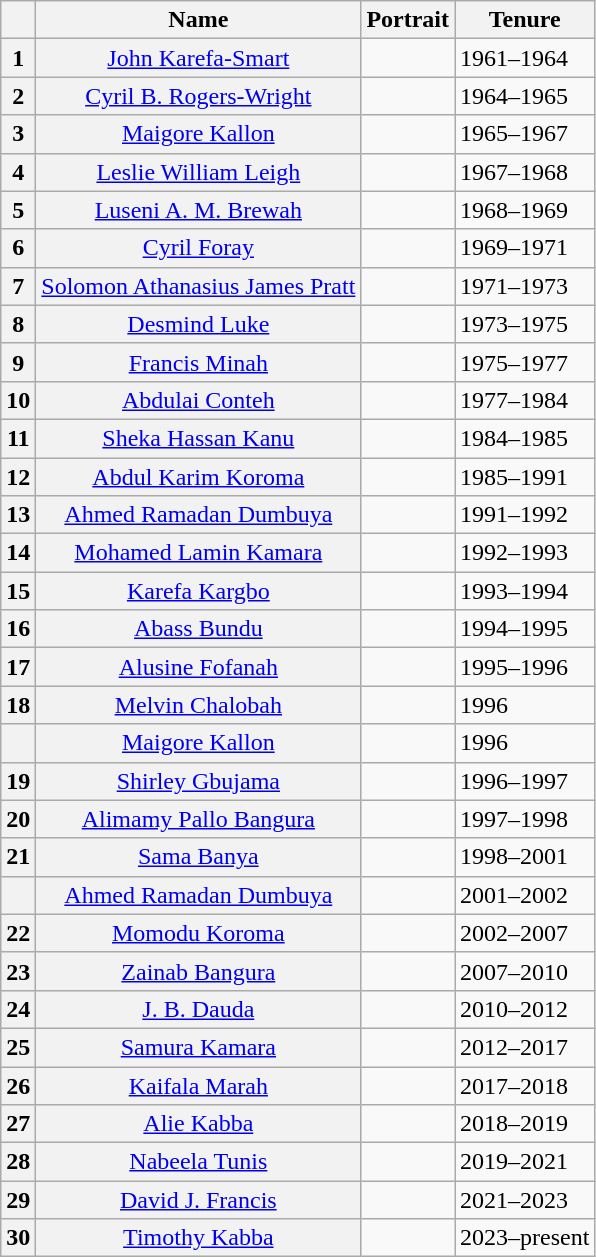<table class="wikitable">
<tr>
<th></th>
<th>Name<br></th>
<th>Portrait</th>
<th>Tenure</th>
</tr>
<tr>
<th>1</th>
<th align="center" scope="row" style="font-weight:normal;"><a href='#'>John Karefa-Smart</a><br></th>
<td></td>
<td>1961–1964</td>
</tr>
<tr>
<th>2</th>
<th align="center" scope="row" style="font-weight:normal;"><a href='#'>Cyril B. Rogers-Wright</a><br></th>
<td></td>
<td>1964–1965</td>
</tr>
<tr>
<th>3</th>
<th align="center" scope="row" style="font-weight:normal;"><a href='#'>Maigore Kallon</a><br></th>
<td></td>
<td>1965–1967</td>
</tr>
<tr>
<th>4</th>
<th align="center" scope="row" style="font-weight:normal;"><a href='#'>Leslie William Leigh</a><br></th>
<td></td>
<td>1967–1968</td>
</tr>
<tr>
<th>5</th>
<th align="center" scope="row" style="font-weight:normal;"><a href='#'>Luseni A. M. Brewah</a><br></th>
<td></td>
<td>1968–1969</td>
</tr>
<tr>
<th>6</th>
<th align="center" scope="row" style="font-weight:normal;"><a href='#'>Cyril Foray</a><br></th>
<td></td>
<td>1969–1971</td>
</tr>
<tr>
<th>7</th>
<th align="center" scope="row" style="font-weight:normal;"><a href='#'>Solomon Athanasius James Pratt</a><br></th>
<td></td>
<td>1971–1973</td>
</tr>
<tr>
<th>8</th>
<th align="center" scope="row" style="font-weight:normal;"><a href='#'>Desmind Luke</a><br></th>
<td></td>
<td>1973–1975</td>
</tr>
<tr>
<th>9</th>
<th align="center" scope="row" style="font-weight:normal;"><a href='#'>Francis Minah</a><br></th>
<td></td>
<td>1975–1977</td>
</tr>
<tr>
<th>10</th>
<th align="center" scope="row" style="font-weight:normal;"><a href='#'>Abdulai Conteh</a><br></th>
<td></td>
<td>1977–1984</td>
</tr>
<tr>
<th>11</th>
<th align="center" scope="row" style="font-weight:normal;"><a href='#'>Sheka Hassan Kanu</a><br></th>
<td></td>
<td>1984–1985</td>
</tr>
<tr>
<th>12</th>
<th align="center" scope="row" style="font-weight:normal;"><a href='#'>Abdul Karim Koroma</a><br></th>
<td></td>
<td>1985–1991</td>
</tr>
<tr>
<th>13</th>
<th align="center" scope="row" style="font-weight:normal;"><a href='#'>Ahmed Ramadan Dumbuya</a><br></th>
<td></td>
<td>1991–1992</td>
</tr>
<tr>
<th>14</th>
<th align="center" scope="row" style="font-weight:normal;"><a href='#'>Mohamed Lamin Kamara</a><br></th>
<td></td>
<td>1992–1993</td>
</tr>
<tr>
<th>15</th>
<th align="center" scope="row" style="font-weight:normal;"><a href='#'>Karefa Kargbo</a></th>
<td></td>
<td>1993–1994</td>
</tr>
<tr>
<th>16</th>
<th align="center" scope="row" style="font-weight:normal;"><a href='#'>Abass Bundu</a><br></th>
<td></td>
<td>1994–1995</td>
</tr>
<tr>
<th>17</th>
<th align="center" scope="row" style="font-weight:normal;"><a href='#'>Alusine Fofanah</a><br></th>
<td></td>
<td>1995–1996</td>
</tr>
<tr>
<th>18</th>
<th align="center" scope="row" style="font-weight:normal;"><a href='#'>Melvin Chalobah</a><br></th>
<td></td>
<td>1996</td>
</tr>
<tr>
<th></th>
<th align="center" scope="row" style="font-weight:normal;"><a href='#'>Maigore Kallon</a><br></th>
<td></td>
<td>1996</td>
</tr>
<tr>
<th>19</th>
<th align="center" scope="row" style="font-weight:normal;"><a href='#'>Shirley Gbujama</a><br></th>
<td></td>
<td>1996–1997</td>
</tr>
<tr>
<th>20</th>
<th align="center" scope="row" style="font-weight:normal;"><a href='#'>Alimamy Pallo Bangura</a><br></th>
<td></td>
<td>1997–1998</td>
</tr>
<tr>
<th>21</th>
<th align="center" scope="row" style="font-weight:normal;"><a href='#'>Sama Banya</a><br></th>
<td></td>
<td>1998–2001</td>
</tr>
<tr>
<th></th>
<th align="center" scope="row" style="font-weight:normal;"><a href='#'>Ahmed Ramadan Dumbuya</a><br></th>
<td></td>
<td>2001–2002</td>
</tr>
<tr>
<th>22</th>
<th align="center" scope="row" style="font-weight:normal;"><a href='#'>Momodu Koroma</a><br></th>
<td></td>
<td>2002–2007</td>
</tr>
<tr>
<th>23</th>
<th align="center" scope="row" style="font-weight:normal;"><a href='#'>Zainab Bangura</a><br></th>
<td></td>
<td>2007–2010</td>
</tr>
<tr>
<th>24</th>
<th align="center" scope="row" style="font-weight:normal;"><a href='#'>J. B. Dauda</a><br></th>
<td></td>
<td>2010–2012</td>
</tr>
<tr>
<th>25</th>
<th align="center" scope="row" style="font-weight:normal;"><a href='#'>Samura Kamara</a><br></th>
<td></td>
<td>2012–2017</td>
</tr>
<tr>
<th>26</th>
<th align="center" scope="row" style="font-weight:normal;"><a href='#'>Kaifala Marah</a><br></th>
<td></td>
<td>2017–2018</td>
</tr>
<tr>
<th>27</th>
<th align="center" scope="row" style="font-weight:normal;"><a href='#'>Alie Kabba</a><br></th>
<td></td>
<td>2018–2019</td>
</tr>
<tr>
<th>28</th>
<th align="center" scope="row" style="font-weight:normal;"><a href='#'>Nabeela Tunis</a><br></th>
<td></td>
<td>2019–2021</td>
</tr>
<tr>
<th>29</th>
<th align="center" scope="row" style="font-weight:normal;"><a href='#'>David J. Francis</a><br></th>
<td></td>
<td>2021–2023</td>
</tr>
<tr>
<th>30</th>
<th align="center" scope="row" style="font-weight:normal;"><a href='#'>Timothy Kabba</a></th>
<td></td>
<td>2023–present</td>
</tr>
</table>
